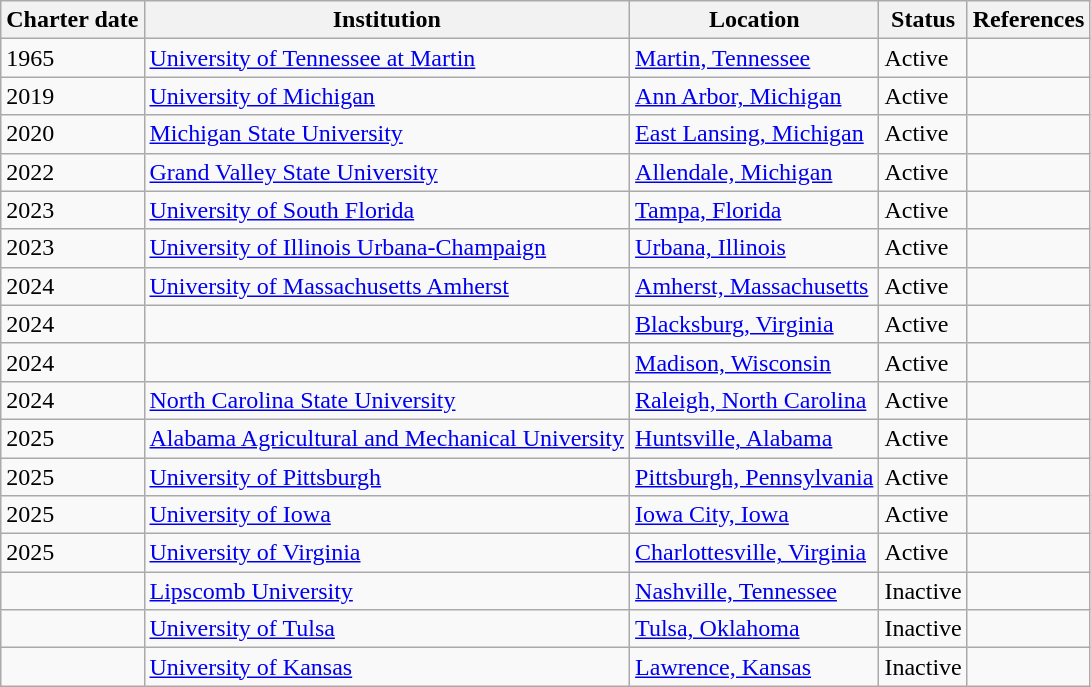<table class="wikitable sortable">
<tr>
<th>Charter date</th>
<th>Institution</th>
<th>Location</th>
<th>Status</th>
<th>References</th>
</tr>
<tr>
<td>1965</td>
<td><a href='#'>University of Tennessee at Martin</a></td>
<td><a href='#'>Martin, Tennessee</a></td>
<td>Active</td>
<td></td>
</tr>
<tr>
<td>2019</td>
<td><a href='#'>University of Michigan</a></td>
<td><a href='#'>Ann Arbor, Michigan</a></td>
<td>Active</td>
<td></td>
</tr>
<tr>
<td>2020</td>
<td><a href='#'>Michigan State University</a></td>
<td><a href='#'>East Lansing, Michigan</a></td>
<td>Active</td>
<td></td>
</tr>
<tr>
<td>2022</td>
<td><a href='#'>Grand Valley State University</a></td>
<td><a href='#'>Allendale, Michigan</a></td>
<td>Active</td>
<td></td>
</tr>
<tr>
<td>2023</td>
<td><a href='#'>University of South Florida</a></td>
<td><a href='#'>Tampa, Florida</a></td>
<td>Active</td>
<td></td>
</tr>
<tr>
<td>2023</td>
<td><a href='#'>University of Illinois Urbana-Champaign</a></td>
<td><a href='#'>Urbana, Illinois</a></td>
<td>Active</td>
<td></td>
</tr>
<tr>
<td>2024</td>
<td><a href='#'>University of Massachusetts Amherst</a></td>
<td><a href='#'>Amherst, Massachusetts</a></td>
<td>Active</td>
<td></td>
</tr>
<tr>
<td>2024</td>
<td></td>
<td><a href='#'>Blacksburg, Virginia</a></td>
<td>Active</td>
<td></td>
</tr>
<tr>
<td>2024</td>
<td></td>
<td><a href='#'>Madison, Wisconsin</a></td>
<td>Active</td>
<td></td>
</tr>
<tr>
<td>2024</td>
<td><a href='#'>North Carolina State University</a></td>
<td><a href='#'>Raleigh, North Carolina</a></td>
<td>Active</td>
<td></td>
</tr>
<tr>
<td>2025</td>
<td><a href='#'>Alabama Agricultural and Mechanical University</a></td>
<td><a href='#'>Huntsville, Alabama</a></td>
<td>Active</td>
<td></td>
</tr>
<tr>
<td>2025</td>
<td><a href='#'>University of Pittsburgh</a></td>
<td><a href='#'>Pittsburgh, Pennsylvania</a></td>
<td>Active</td>
<td></td>
</tr>
<tr>
<td>2025</td>
<td><a href='#'>University of Iowa</a></td>
<td><a href='#'>Iowa City, Iowa</a></td>
<td>Active</td>
<td></td>
</tr>
<tr>
<td>2025</td>
<td><a href='#'>University of Virginia</a></td>
<td><a href='#'>Charlottesville, Virginia</a></td>
<td>Active</td>
<td></td>
</tr>
<tr>
<td></td>
<td><a href='#'>Lipscomb University</a></td>
<td><a href='#'>Nashville, Tennessee</a></td>
<td>Inactive</td>
<td></td>
</tr>
<tr>
<td></td>
<td><a href='#'>University of Tulsa</a></td>
<td><a href='#'>Tulsa, Oklahoma</a></td>
<td>Inactive</td>
<td></td>
</tr>
<tr>
<td></td>
<td><a href='#'>University of Kansas</a></td>
<td><a href='#'>Lawrence, Kansas</a></td>
<td>Inactive</td>
<td></td>
</tr>
</table>
